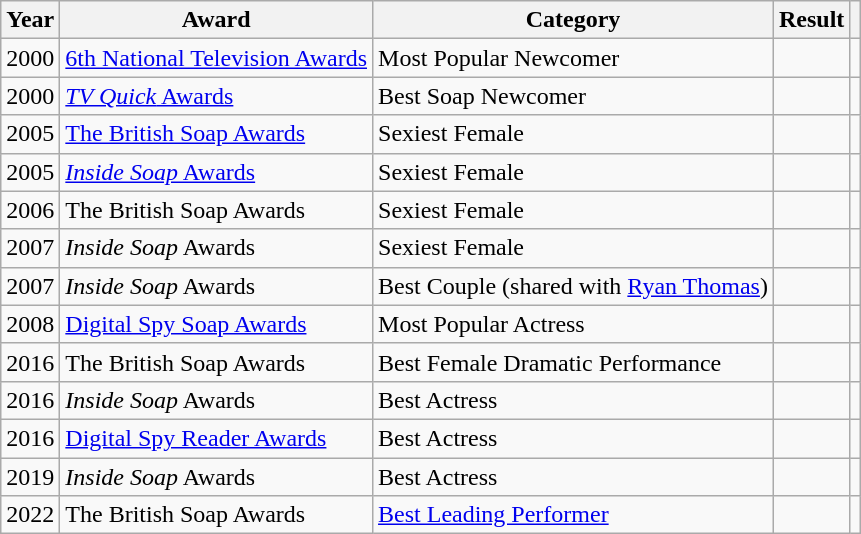<table class="wikitable sortable">
<tr>
<th>Year</th>
<th>Award</th>
<th>Category</th>
<th>Result</th>
<th scope=col class=unsortable></th>
</tr>
<tr>
<td>2000</td>
<td><a href='#'>6th National Television Awards</a></td>
<td>Most Popular Newcomer</td>
<td></td>
<td align="center"></td>
</tr>
<tr>
<td>2000</td>
<td><a href='#'><em>TV Quick</em> Awards</a></td>
<td>Best Soap Newcomer</td>
<td></td>
<td align="center"></td>
</tr>
<tr>
<td>2005</td>
<td><a href='#'>The British Soap Awards</a></td>
<td>Sexiest Female</td>
<td></td>
<td align="center"></td>
</tr>
<tr>
<td>2005</td>
<td><a href='#'><em>Inside Soap</em> Awards</a></td>
<td>Sexiest Female</td>
<td></td>
<td align="center"></td>
</tr>
<tr>
<td>2006</td>
<td>The British Soap Awards</td>
<td>Sexiest Female</td>
<td></td>
<td align="center"></td>
</tr>
<tr>
<td>2007</td>
<td><em>Inside Soap</em> Awards</td>
<td>Sexiest Female</td>
<td></td>
<td align="center"></td>
</tr>
<tr>
<td>2007</td>
<td><em>Inside Soap</em> Awards</td>
<td>Best Couple (shared with <a href='#'>Ryan Thomas</a>)</td>
<td></td>
<td align="center"></td>
</tr>
<tr>
<td>2008</td>
<td><a href='#'>Digital Spy Soap Awards</a></td>
<td>Most Popular Actress</td>
<td></td>
<td align="center"></td>
</tr>
<tr>
<td>2016</td>
<td>The British Soap Awards</td>
<td>Best Female Dramatic Performance</td>
<td></td>
<td align="center"></td>
</tr>
<tr>
<td>2016</td>
<td><em>Inside Soap</em> Awards</td>
<td>Best Actress</td>
<td></td>
<td align="center"></td>
</tr>
<tr>
<td>2016</td>
<td><a href='#'>Digital Spy Reader Awards</a></td>
<td>Best Actress</td>
<td></td>
<td align="center"></td>
</tr>
<tr>
<td>2019</td>
<td><em>Inside Soap</em> Awards</td>
<td>Best Actress</td>
<td></td>
<td align="center"></td>
</tr>
<tr>
<td>2022</td>
<td>The British Soap Awards</td>
<td><a href='#'>Best Leading Performer</a></td>
<td></td>
<td align="center"></td>
</tr>
</table>
